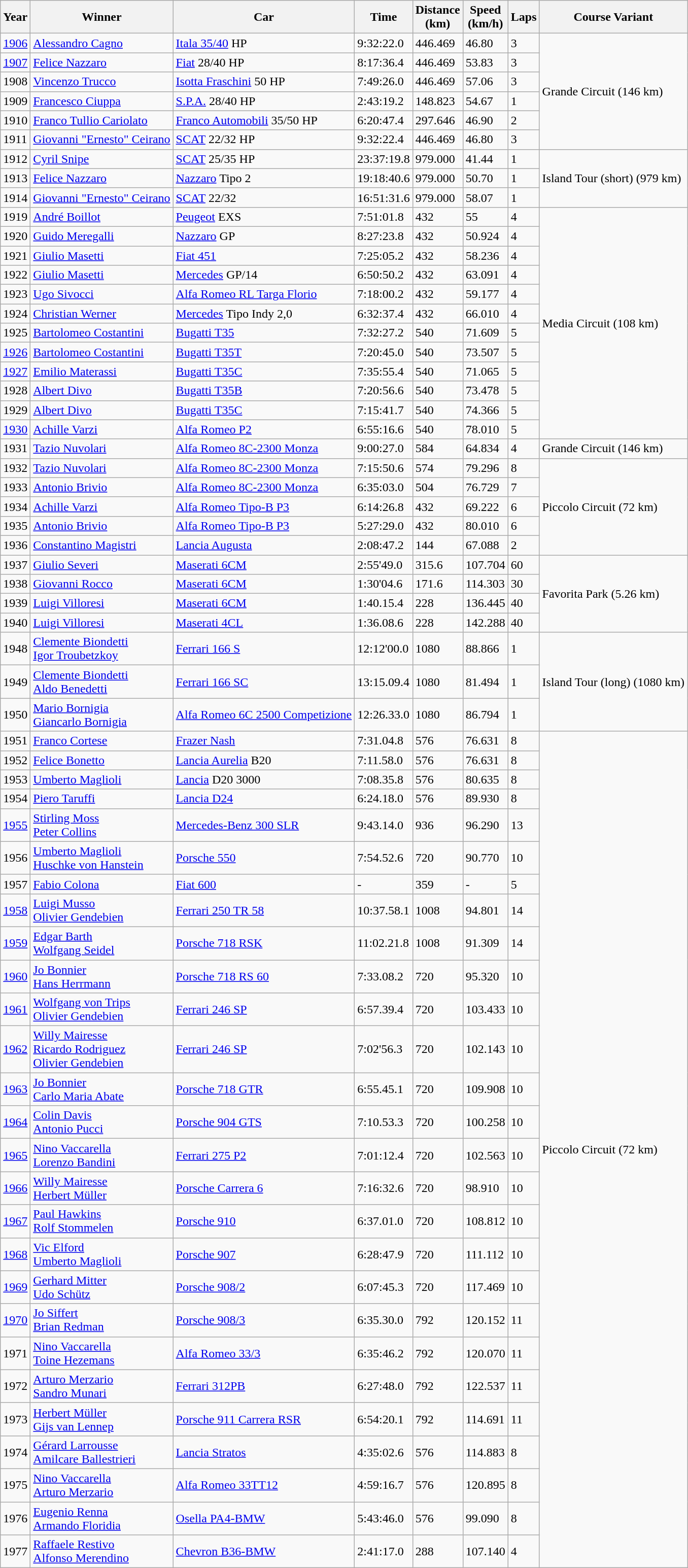<table class="wikitable sortable">
<tr>
<th>Year</th>
<th>Winner</th>
<th>Car</th>
<th>Time</th>
<th>Distance<br>(km)</th>
<th>Speed<br>(km/h)</th>
<th>Laps</th>
<th>Course Variant</th>
</tr>
<tr>
<td><a href='#'>1906</a></td>
<td> <a href='#'>Alessandro Cagno</a></td>
<td><a href='#'>Itala 35/40</a> HP</td>
<td>9:32:22.0</td>
<td>446.469</td>
<td>46.80</td>
<td>3</td>
<td rowspan="6">Grande Circuit (146 km)</td>
</tr>
<tr>
<td><a href='#'>1907</a></td>
<td> <a href='#'>Felice Nazzaro</a></td>
<td><a href='#'>Fiat</a> 28/40 HP</td>
<td>8:17:36.4</td>
<td>446.469</td>
<td>53.83</td>
<td>3</td>
</tr>
<tr>
<td>1908</td>
<td> <a href='#'>Vincenzo Trucco</a></td>
<td><a href='#'>Isotta Fraschini</a> 50 HP</td>
<td>7:49:26.0</td>
<td>446.469</td>
<td>57.06</td>
<td>3</td>
</tr>
<tr>
<td>1909</td>
<td> <a href='#'>Francesco Ciuppa</a></td>
<td><a href='#'>S.P.A.</a> 28/40 HP</td>
<td>2:43:19.2</td>
<td>148.823</td>
<td>54.67</td>
<td>1</td>
</tr>
<tr>
<td>1910</td>
<td> <a href='#'>Franco Tullio Cariolato</a></td>
<td><a href='#'>Franco Automobili</a> 35/50 HP</td>
<td>6:20:47.4</td>
<td>297.646</td>
<td>46.90</td>
<td>2</td>
</tr>
<tr>
<td>1911</td>
<td> <a href='#'>Giovanni "Ernesto" Ceirano</a></td>
<td><a href='#'>SCAT</a> 22/32 HP</td>
<td>9:32:22.4</td>
<td>446.469</td>
<td>46.80</td>
<td>3</td>
</tr>
<tr>
<td>1912</td>
<td> <a href='#'>Cyril Snipe</a></td>
<td><a href='#'>SCAT</a> 25/35 HP</td>
<td>23:37:19.8</td>
<td>979.000</td>
<td>41.44</td>
<td>1</td>
<td rowspan="3">Island Tour (short) (979 km)</td>
</tr>
<tr>
<td>1913</td>
<td> <a href='#'>Felice Nazzaro</a></td>
<td><a href='#'>Nazzaro</a> Tipo 2</td>
<td>19:18:40.6</td>
<td>979.000</td>
<td>50.70</td>
<td>1</td>
</tr>
<tr>
<td>1914</td>
<td> <a href='#'>Giovanni "Ernesto" Ceirano</a></td>
<td><a href='#'>SCAT</a> 22/32</td>
<td>16:51:31.6</td>
<td>979.000</td>
<td>58.07</td>
<td>1</td>
</tr>
<tr>
<td>1919</td>
<td> <a href='#'>André Boillot</a></td>
<td><a href='#'>Peugeot</a> EXS</td>
<td>7:51:01.8</td>
<td>432</td>
<td>55</td>
<td>4</td>
<td rowspan="12">Media Circuit (108 km)</td>
</tr>
<tr>
<td>1920</td>
<td> <a href='#'>Guido Meregalli</a></td>
<td><a href='#'>Nazzaro</a> GP</td>
<td>8:27:23.8</td>
<td>432</td>
<td>50.924</td>
<td>4</td>
</tr>
<tr>
<td>1921</td>
<td> <a href='#'>Giulio Masetti</a></td>
<td><a href='#'>Fiat 451</a></td>
<td>7:25:05.2</td>
<td>432</td>
<td>58.236</td>
<td>4</td>
</tr>
<tr>
<td>1922</td>
<td> <a href='#'>Giulio Masetti</a></td>
<td><a href='#'>Mercedes</a> GP/14</td>
<td>6:50:50.2</td>
<td>432</td>
<td>63.091</td>
<td>4</td>
</tr>
<tr>
<td>1923</td>
<td> <a href='#'>Ugo Sivocci</a></td>
<td><a href='#'>Alfa Romeo RL Targa Florio</a></td>
<td>7:18:00.2</td>
<td>432</td>
<td>59.177</td>
<td>4</td>
</tr>
<tr>
<td>1924</td>
<td> <a href='#'>Christian Werner</a></td>
<td><a href='#'>Mercedes</a> Tipo Indy 2,0</td>
<td>6:32:37.4</td>
<td>432</td>
<td>66.010</td>
<td>4</td>
</tr>
<tr>
<td>1925</td>
<td> <a href='#'>Bartolomeo Costantini</a></td>
<td><a href='#'>Bugatti T35</a></td>
<td>7:32:27.2</td>
<td>540</td>
<td>71.609</td>
<td>5</td>
</tr>
<tr>
<td><a href='#'>1926</a></td>
<td> <a href='#'>Bartolomeo Costantini</a></td>
<td><a href='#'>Bugatti T35T</a></td>
<td>7:20:45.0</td>
<td>540</td>
<td>73.507</td>
<td>5</td>
</tr>
<tr>
<td><a href='#'>1927</a></td>
<td> <a href='#'>Emilio Materassi</a></td>
<td><a href='#'>Bugatti T35C</a></td>
<td>7:35:55.4</td>
<td>540</td>
<td>71.065</td>
<td>5</td>
</tr>
<tr>
<td>1928</td>
<td> <a href='#'>Albert Divo</a></td>
<td><a href='#'>Bugatti T35B</a></td>
<td>7:20:56.6</td>
<td>540</td>
<td>73.478</td>
<td>5</td>
</tr>
<tr>
<td>1929</td>
<td> <a href='#'>Albert Divo</a></td>
<td><a href='#'>Bugatti T35C</a></td>
<td>7:15:41.7</td>
<td>540</td>
<td>74.366</td>
<td>5</td>
</tr>
<tr>
<td><a href='#'>1930</a></td>
<td> <a href='#'>Achille Varzi</a></td>
<td><a href='#'>Alfa Romeo P2</a></td>
<td>6:55:16.6</td>
<td>540</td>
<td>78.010</td>
<td>5</td>
</tr>
<tr>
<td>1931</td>
<td> <a href='#'>Tazio Nuvolari</a></td>
<td><a href='#'>Alfa Romeo 8C-2300 Monza</a></td>
<td>9:00:27.0</td>
<td>584</td>
<td>64.834</td>
<td>4</td>
<td>Grande Circuit (146 km)</td>
</tr>
<tr>
<td>1932</td>
<td> <a href='#'>Tazio Nuvolari</a></td>
<td><a href='#'>Alfa Romeo 8C-2300 Monza</a></td>
<td>7:15:50.6</td>
<td>574</td>
<td>79.296</td>
<td>8</td>
<td rowspan="5">Piccolo Circuit (72 km)</td>
</tr>
<tr>
<td>1933</td>
<td> <a href='#'>Antonio Brivio</a></td>
<td><a href='#'>Alfa Romeo 8C-2300 Monza</a></td>
<td>6:35:03.0</td>
<td>504</td>
<td>76.729</td>
<td>7</td>
</tr>
<tr>
<td>1934</td>
<td> <a href='#'>Achille Varzi</a></td>
<td><a href='#'>Alfa Romeo Tipo-B P3</a></td>
<td>6:14:26.8</td>
<td>432</td>
<td>69.222</td>
<td>6</td>
</tr>
<tr>
<td>1935</td>
<td> <a href='#'>Antonio Brivio</a></td>
<td><a href='#'>Alfa Romeo Tipo-B P3</a></td>
<td>5:27:29.0</td>
<td>432</td>
<td>80.010</td>
<td>6</td>
</tr>
<tr>
<td>1936</td>
<td> <a href='#'>Constantino Magistri</a></td>
<td><a href='#'>Lancia Augusta</a></td>
<td>2:08:47.2</td>
<td>144</td>
<td>67.088</td>
<td>2</td>
</tr>
<tr>
<td>1937</td>
<td> <a href='#'>Giulio Severi</a></td>
<td><a href='#'>Maserati 6CM</a></td>
<td>2:55'49.0</td>
<td>315.6</td>
<td>107.704</td>
<td>60</td>
<td rowspan="4">Favorita Park (5.26 km)</td>
</tr>
<tr>
<td>1938</td>
<td> <a href='#'>Giovanni Rocco</a></td>
<td><a href='#'>Maserati 6CM</a></td>
<td>1:30'04.6</td>
<td>171.6</td>
<td>114.303</td>
<td>30</td>
</tr>
<tr>
<td>1939</td>
<td> <a href='#'>Luigi Villoresi</a></td>
<td><a href='#'>Maserati 6CM</a></td>
<td>1:40.15.4</td>
<td>228</td>
<td>136.445</td>
<td>40</td>
</tr>
<tr>
<td>1940</td>
<td> <a href='#'>Luigi Villoresi</a></td>
<td><a href='#'>Maserati 4CL</a></td>
<td>1:36.08.6</td>
<td>228</td>
<td>142.288</td>
<td>40</td>
</tr>
<tr>
<td>1948</td>
<td> <a href='#'>Clemente Biondetti</a><br> <a href='#'>Igor Troubetzkoy</a></td>
<td><a href='#'>Ferrari 166 S</a></td>
<td>12:12'00.0</td>
<td>1080</td>
<td>88.866</td>
<td>1</td>
<td rowspan="3">Island Tour (long) (1080 km)</td>
</tr>
<tr>
<td>1949</td>
<td> <a href='#'>Clemente Biondetti</a><br> <a href='#'>Aldo Benedetti</a></td>
<td><a href='#'>Ferrari 166 SC</a></td>
<td>13:15.09.4</td>
<td>1080</td>
<td>81.494</td>
<td>1</td>
</tr>
<tr>
<td>1950</td>
<td> <a href='#'>Mario Bornigia</a><br> <a href='#'>Giancarlo Bornigia</a></td>
<td><a href='#'>Alfa Romeo 6C 2500 Competizione</a></td>
<td>12:26.33.0</td>
<td>1080</td>
<td>86.794</td>
<td>1</td>
</tr>
<tr>
<td>1951</td>
<td> <a href='#'>Franco Cortese</a></td>
<td><a href='#'>Frazer Nash</a></td>
<td>7:31.04.8</td>
<td>576</td>
<td>76.631</td>
<td>8</td>
<td rowspan="27">Piccolo Circuit (72 km)</td>
</tr>
<tr>
<td>1952</td>
<td> <a href='#'>Felice Bonetto</a></td>
<td><a href='#'>Lancia Aurelia</a> B20</td>
<td>7:11.58.0</td>
<td>576</td>
<td>76.631</td>
<td>8</td>
</tr>
<tr>
<td>1953</td>
<td> <a href='#'>Umberto Maglioli</a></td>
<td><a href='#'>Lancia</a> D20 3000</td>
<td>7:08.35.8</td>
<td>576</td>
<td>80.635</td>
<td>8</td>
</tr>
<tr>
<td>1954</td>
<td> <a href='#'>Piero Taruffi</a></td>
<td><a href='#'>Lancia D24</a></td>
<td>6:24.18.0</td>
<td>576</td>
<td>89.930</td>
<td>8</td>
</tr>
<tr>
<td><a href='#'>1955</a></td>
<td> <a href='#'>Stirling Moss</a><br> <a href='#'>Peter Collins</a></td>
<td><a href='#'>Mercedes-Benz 300 SLR</a></td>
<td>9:43.14.0</td>
<td>936</td>
<td>96.290</td>
<td>13</td>
</tr>
<tr>
<td>1956</td>
<td> <a href='#'>Umberto Maglioli</a><br> <a href='#'>Huschke von Hanstein</a></td>
<td><a href='#'>Porsche 550</a></td>
<td>7:54.52.6</td>
<td>720</td>
<td>90.770</td>
<td>10</td>
</tr>
<tr>
<td>1957</td>
<td> <a href='#'>Fabio Colona</a></td>
<td><a href='#'>Fiat 600</a></td>
<td>-</td>
<td>359</td>
<td>-</td>
<td>5</td>
</tr>
<tr>
<td><a href='#'>1958</a></td>
<td> <a href='#'>Luigi Musso</a><br> <a href='#'>Olivier Gendebien</a></td>
<td><a href='#'>Ferrari 250 TR 58</a></td>
<td>10:37.58.1</td>
<td>1008</td>
<td>94.801</td>
<td>14</td>
</tr>
<tr>
<td><a href='#'>1959</a></td>
<td> <a href='#'>Edgar Barth</a><br> <a href='#'>Wolfgang Seidel</a></td>
<td><a href='#'>Porsche 718 RSK</a></td>
<td>11:02.21.8</td>
<td>1008</td>
<td>91.309</td>
<td>14</td>
</tr>
<tr>
<td><a href='#'>1960</a></td>
<td> <a href='#'>Jo Bonnier</a><br> <a href='#'>Hans Herrmann</a></td>
<td><a href='#'>Porsche 718 RS 60</a></td>
<td>7:33.08.2</td>
<td>720</td>
<td>95.320</td>
<td>10</td>
</tr>
<tr>
<td><a href='#'>1961</a></td>
<td> <a href='#'>Wolfgang von Trips</a><br> <a href='#'>Olivier Gendebien</a></td>
<td><a href='#'>Ferrari 246 SP</a></td>
<td>6:57.39.4</td>
<td>720</td>
<td>103.433</td>
<td>10</td>
</tr>
<tr>
<td><a href='#'>1962</a></td>
<td> <a href='#'>Willy Mairesse</a><br> <a href='#'>Ricardo Rodriguez</a><br> <a href='#'>Olivier Gendebien</a></td>
<td><a href='#'>Ferrari 246 SP</a></td>
<td>7:02'56.3</td>
<td>720</td>
<td>102.143</td>
<td>10</td>
</tr>
<tr>
<td><a href='#'>1963</a></td>
<td> <a href='#'>Jo Bonnier</a><br> <a href='#'>Carlo Maria Abate</a></td>
<td><a href='#'>Porsche 718 GTR</a></td>
<td>6:55.45.1</td>
<td>720</td>
<td>109.908</td>
<td>10</td>
</tr>
<tr>
<td><a href='#'>1964</a></td>
<td> <a href='#'>Colin Davis</a><br> <a href='#'>Antonio Pucci</a></td>
<td><a href='#'>Porsche 904 GTS</a></td>
<td>7:10.53.3</td>
<td>720</td>
<td>100.258</td>
<td>10</td>
</tr>
<tr>
<td><a href='#'>1965</a></td>
<td> <a href='#'>Nino Vaccarella</a><br> <a href='#'>Lorenzo Bandini</a></td>
<td><a href='#'>Ferrari 275 P2</a></td>
<td>7:01:12.4</td>
<td>720</td>
<td>102.563</td>
<td>10</td>
</tr>
<tr>
<td><a href='#'>1966</a></td>
<td> <a href='#'>Willy Mairesse</a><br> <a href='#'>Herbert Müller</a></td>
<td><a href='#'>Porsche Carrera 6</a></td>
<td>7:16:32.6</td>
<td>720</td>
<td>98.910</td>
<td>10</td>
</tr>
<tr>
<td><a href='#'>1967</a></td>
<td> <a href='#'>Paul Hawkins</a><br> <a href='#'>Rolf Stommelen</a></td>
<td><a href='#'>Porsche 910</a></td>
<td>6:37.01.0</td>
<td>720</td>
<td>108.812</td>
<td>10</td>
</tr>
<tr>
<td><a href='#'>1968</a></td>
<td> <a href='#'>Vic Elford</a><br> <a href='#'>Umberto Maglioli</a></td>
<td><a href='#'>Porsche 907</a></td>
<td>6:28:47.9</td>
<td>720</td>
<td>111.112</td>
<td>10</td>
</tr>
<tr>
<td><a href='#'>1969</a></td>
<td> <a href='#'>Gerhard Mitter</a><br> <a href='#'>Udo Schütz</a></td>
<td><a href='#'>Porsche 908/2</a></td>
<td>6:07:45.3</td>
<td>720</td>
<td>117.469</td>
<td>10</td>
</tr>
<tr>
<td><a href='#'>1970</a></td>
<td> <a href='#'>Jo Siffert</a><br> <a href='#'>Brian Redman</a></td>
<td><a href='#'>Porsche 908/3</a></td>
<td>6:35.30.0</td>
<td>792</td>
<td>120.152</td>
<td>11</td>
</tr>
<tr>
<td>1971</td>
<td> <a href='#'>Nino Vaccarella</a><br> <a href='#'>Toine Hezemans</a></td>
<td><a href='#'>Alfa Romeo 33/3</a></td>
<td>6:35:46.2</td>
<td>792</td>
<td>120.070</td>
<td>11</td>
</tr>
<tr>
<td>1972</td>
<td> <a href='#'>Arturo Merzario</a><br> <a href='#'>Sandro Munari</a></td>
<td><a href='#'>Ferrari 312PB</a></td>
<td>6:27:48.0</td>
<td>792</td>
<td>122.537</td>
<td>11</td>
</tr>
<tr>
<td>1973</td>
<td> <a href='#'>Herbert Müller</a><br> <a href='#'>Gijs van Lennep</a></td>
<td><a href='#'>Porsche 911 Carrera RSR</a></td>
<td>6:54:20.1</td>
<td>792</td>
<td>114.691</td>
<td>11</td>
</tr>
<tr>
<td>1974</td>
<td> <a href='#'>Gérard Larrousse</a><br> <a href='#'>Amilcare Ballestrieri</a></td>
<td><a href='#'>Lancia Stratos</a></td>
<td>4:35:02.6</td>
<td>576</td>
<td>114.883</td>
<td>8</td>
</tr>
<tr>
<td>1975</td>
<td> <a href='#'>Nino Vaccarella</a><br> <a href='#'>Arturo Merzario</a></td>
<td><a href='#'>Alfa Romeo 33TT12</a></td>
<td>4:59:16.7</td>
<td>576</td>
<td>120.895</td>
<td>8</td>
</tr>
<tr>
<td>1976</td>
<td> <a href='#'>Eugenio Renna</a><br> <a href='#'>Armando Floridia</a></td>
<td><a href='#'>Osella PA4-BMW</a></td>
<td>5:43:46.0</td>
<td>576</td>
<td>99.090</td>
<td>8</td>
</tr>
<tr>
<td>1977</td>
<td> <a href='#'>Raffaele Restivo</a><br> <a href='#'>Alfonso Merendino</a></td>
<td><a href='#'>Chevron B36-BMW</a></td>
<td>2:41:17.0</td>
<td>288</td>
<td>107.140</td>
<td>4</td>
</tr>
</table>
